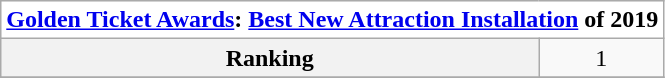<table class="wikitable" style="text-align:center;">
<tr>
<th style="text-align:center; background:white;" colspan="500"><a href='#'>Golden Ticket Awards</a>: <a href='#'>Best New Attraction Installation</a> of 2019</th>
</tr>
<tr style="background:#white;">
<th style="text-align:center;">Ranking</th>
<td>1</td>
</tr>
<tr>
</tr>
</table>
